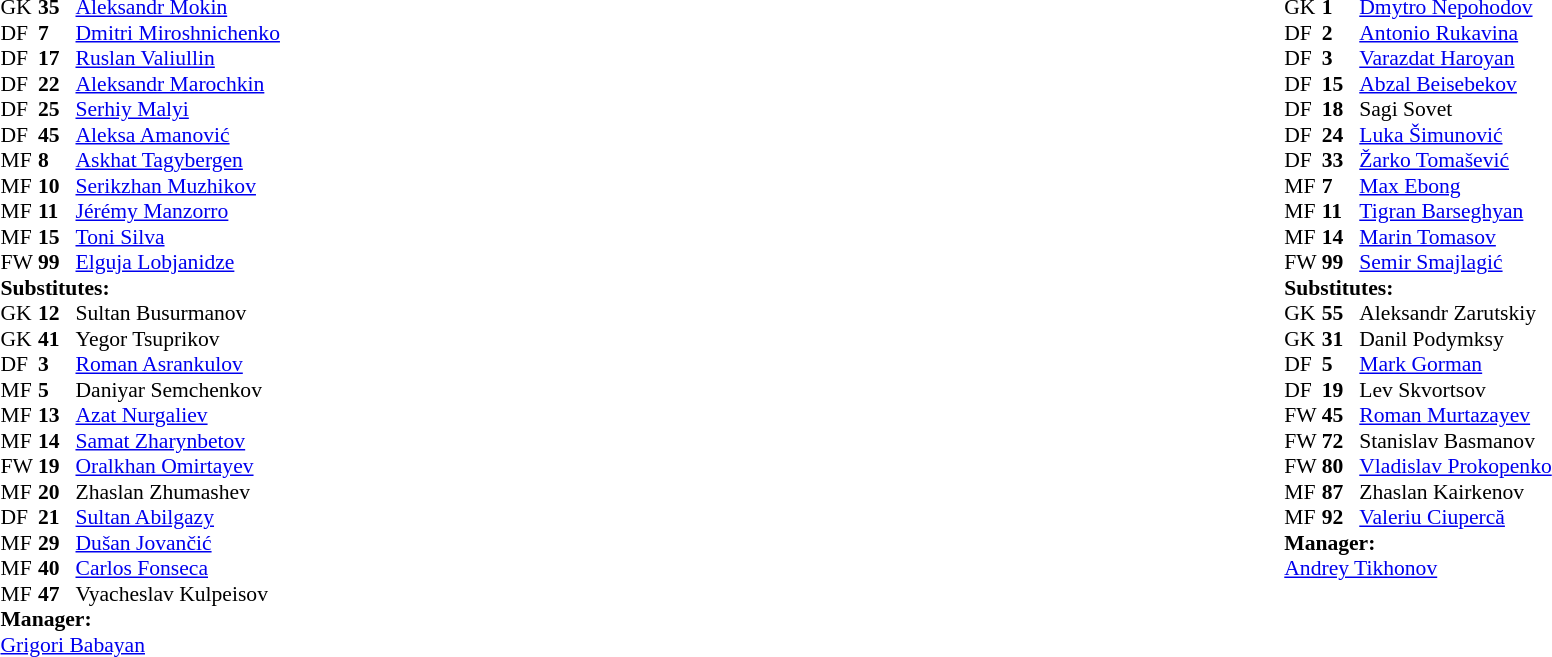<table width="100%">
<tr>
<td valign="top" width="40%"><br><table style="font-size:90%" cellspacing="0" cellpadding="0">
<tr>
<th width=25></th>
<th width=25></th>
</tr>
<tr>
<td>GK</td>
<td><strong>35</strong></td>
<td> <a href='#'>Aleksandr Mokin</a></td>
</tr>
<tr>
<td>DF</td>
<td><strong>7 </strong></td>
<td> <a href='#'>Dmitri Miroshnichenko</a></td>
<td></td>
<td></td>
</tr>
<tr>
<td>DF</td>
<td><strong>17</strong></td>
<td> <a href='#'>Ruslan Valiullin</a></td>
</tr>
<tr>
<td>DF</td>
<td><strong>22</strong></td>
<td> <a href='#'>Aleksandr Marochkin</a></td>
</tr>
<tr>
<td>DF</td>
<td><strong>25</strong></td>
<td> <a href='#'>Serhiy Malyi</a></td>
<td></td>
</tr>
<tr>
<td>DF</td>
<td><strong>45</strong></td>
<td> <a href='#'>Aleksa Amanović</a></td>
</tr>
<tr>
<td>MF</td>
<td><strong>8 </strong></td>
<td> <a href='#'>Askhat Tagybergen</a></td>
</tr>
<tr>
<td>MF</td>
<td><strong>10</strong></td>
<td> <a href='#'>Serikzhan Muzhikov</a></td>
</tr>
<tr>
<td>MF</td>
<td><strong>11</strong></td>
<td> <a href='#'>Jérémy Manzorro</a></td>
<td></td>
<td></td>
</tr>
<tr>
<td>MF</td>
<td><strong>15</strong></td>
<td> <a href='#'>Toni Silva</a></td>
<td></td>
<td></td>
</tr>
<tr>
<td>FW</td>
<td><strong>99</strong></td>
<td> <a href='#'>Elguja Lobjanidze</a></td>
<td></td>
<td></td>
</tr>
<tr>
<td colspan=3><strong>Substitutes:</strong></td>
</tr>
<tr>
<td>GK</td>
<td><strong>12</strong></td>
<td> Sultan Busurmanov</td>
</tr>
<tr>
<td>GK</td>
<td><strong>41</strong></td>
<td> Yegor Tsuprikov</td>
</tr>
<tr>
<td>DF</td>
<td><strong>3 </strong></td>
<td> <a href='#'>Roman Asrankulov</a></td>
</tr>
<tr>
<td>MF</td>
<td><strong>5 </strong></td>
<td> Daniyar Semchenkov</td>
</tr>
<tr>
<td>MF</td>
<td><strong>13</strong></td>
<td> <a href='#'>Azat Nurgaliev</a></td>
<td></td>
<td></td>
</tr>
<tr>
<td>MF</td>
<td><strong>14</strong></td>
<td> <a href='#'>Samat Zharynbetov</a></td>
<td></td>
<td></td>
</tr>
<tr>
<td>FW</td>
<td><strong>19</strong></td>
<td> <a href='#'>Oralkhan Omirtayev</a></td>
<td></td>
<td></td>
</tr>
<tr>
<td>MF</td>
<td><strong>20</strong></td>
<td> Zhaslan Zhumashev</td>
</tr>
<tr>
<td>DF</td>
<td><strong>21</strong></td>
<td> <a href='#'>Sultan Abilgazy</a></td>
<td></td>
</tr>
<tr>
<td>MF</td>
<td><strong>29</strong></td>
<td> <a href='#'>Dušan Jovančić</a></td>
<td></td>
<td></td>
</tr>
<tr>
<td>MF</td>
<td><strong>40</strong></td>
<td> <a href='#'>Carlos Fonseca</a></td>
</tr>
<tr>
<td>MF</td>
<td><strong>47</strong></td>
<td> Vyacheslav Kulpeisov</td>
</tr>
<tr>
<td colspan=3><strong>Manager:</strong></td>
</tr>
<tr>
<td colspan=3> <a href='#'>Grigori Babayan</a></td>
</tr>
</table>
</td>
<td valign="top"></td>
<td valign="top" width="50%"><br><table style="font-size:90%; margin:auto" cellspacing="0" cellpadding="0">
<tr>
<th width=25></th>
<th width=25></th>
</tr>
<tr>
<td>GK</td>
<td><strong>1 </strong></td>
<td> <a href='#'>Dmytro Nepohodov</a></td>
<td></td>
<td></td>
</tr>
<tr>
<td>DF</td>
<td><strong>2 </strong></td>
<td> <a href='#'>Antonio Rukavina</a></td>
</tr>
<tr>
<td>DF</td>
<td><strong>3 </strong></td>
<td> <a href='#'>Varazdat Haroyan</a></td>
<td></td>
</tr>
<tr>
<td>DF</td>
<td><strong>15</strong></td>
<td> <a href='#'>Abzal Beisebekov</a></td>
</tr>
<tr>
<td>DF</td>
<td><strong>18</strong></td>
<td> Sagi Sovet</td>
<td></td>
</tr>
<tr>
<td>DF</td>
<td><strong>24</strong></td>
<td> <a href='#'>Luka Šimunović</a></td>
</tr>
<tr>
<td>DF</td>
<td><strong>33</strong></td>
<td> <a href='#'>Žarko Tomašević</a></td>
</tr>
<tr>
<td>MF</td>
<td><strong>7 </strong></td>
<td> <a href='#'>Max Ebong</a></td>
<td></td>
<td></td>
</tr>
<tr>
<td>MF</td>
<td><strong>11</strong></td>
<td> <a href='#'>Tigran Barseghyan</a></td>
<td></td>
</tr>
<tr>
<td>MF</td>
<td><strong>14</strong></td>
<td> <a href='#'>Marin Tomasov</a></td>
</tr>
<tr>
<td>FW</td>
<td><strong>99</strong></td>
<td> <a href='#'>Semir Smajlagić</a></td>
<td></td>
<td></td>
</tr>
<tr>
<td colspan=3><strong>Substitutes:</strong></td>
</tr>
<tr>
<td>GK</td>
<td><strong>55</strong></td>
<td> Aleksandr Zarutskiy</td>
<td></td>
<td></td>
</tr>
<tr>
<td>GK</td>
<td><strong>31</strong></td>
<td> Danil Podymksy</td>
</tr>
<tr>
<td>DF</td>
<td><strong>5 </strong></td>
<td> <a href='#'>Mark Gorman</a></td>
</tr>
<tr>
<td>DF</td>
<td><strong>19</strong></td>
<td> Lev Skvortsov</td>
</tr>
<tr>
<td>FW</td>
<td><strong>45</strong></td>
<td> <a href='#'>Roman Murtazayev</a></td>
<td></td>
<td></td>
</tr>
<tr>
<td>FW</td>
<td><strong>72</strong></td>
<td> Stanislav Basmanov</td>
</tr>
<tr>
<td>FW</td>
<td><strong>80</strong></td>
<td> <a href='#'>Vladislav Prokopenko</a></td>
</tr>
<tr>
<td>MF</td>
<td><strong>87</strong></td>
<td> Zhaslan Kairkenov</td>
</tr>
<tr>
<td>MF</td>
<td><strong>92</strong></td>
<td> <a href='#'>Valeriu Ciupercă</a></td>
<td></td>
<td></td>
</tr>
<tr>
<td colspan=3><strong>Manager:</strong></td>
</tr>
<tr>
<td colspan=3> <a href='#'>Andrey Tikhonov</a></td>
</tr>
</table>
</td>
</tr>
</table>
